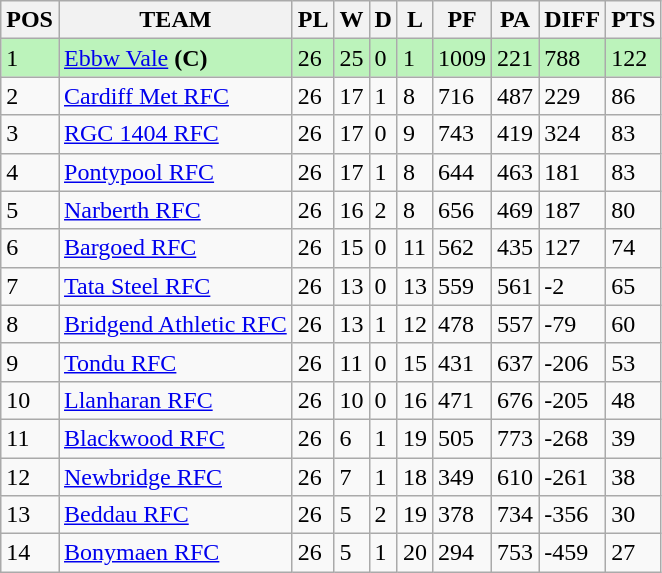<table class="wikitable">
<tr>
<th>POS</th>
<th>TEAM</th>
<th>PL</th>
<th>W</th>
<th>D</th>
<th>L</th>
<th>PF</th>
<th>PA</th>
<th>DIFF</th>
<th>PTS</th>
</tr>
<tr>
<td style="background: #bcf3bb">1</td>
<td style="background: #bcf3bb"><a href='#'>Ebbw Vale</a> <strong>(C)</strong></td>
<td style="background: #bcf3bb">26</td>
<td style="background: #bcf3bb">25</td>
<td style="background: #bcf3bb">0</td>
<td style="background: #bcf3bb">1</td>
<td style="background: #bcf3bb">1009</td>
<td style="background: #bcf3bb">221</td>
<td style="background: #bcf3bb">788</td>
<td style="background: #bcf3bb">122</td>
</tr>
<tr>
<td>2</td>
<td><a href='#'>Cardiff Met RFC</a></td>
<td>26</td>
<td>17</td>
<td>1</td>
<td>8</td>
<td>716</td>
<td>487</td>
<td>229</td>
<td>86</td>
</tr>
<tr>
<td>3</td>
<td><a href='#'>RGC 1404 RFC</a></td>
<td>26</td>
<td>17</td>
<td>0</td>
<td>9</td>
<td>743</td>
<td>419</td>
<td>324</td>
<td>83</td>
</tr>
<tr>
<td>4</td>
<td><a href='#'>Pontypool RFC</a></td>
<td>26</td>
<td>17</td>
<td>1</td>
<td>8</td>
<td>644</td>
<td>463</td>
<td>181</td>
<td>83</td>
</tr>
<tr>
<td>5</td>
<td><a href='#'>Narberth RFC</a></td>
<td>26</td>
<td>16</td>
<td>2</td>
<td>8</td>
<td>656</td>
<td>469</td>
<td>187</td>
<td>80</td>
</tr>
<tr>
<td>6</td>
<td><a href='#'>Bargoed RFC</a></td>
<td>26</td>
<td>15</td>
<td>0</td>
<td>11</td>
<td>562</td>
<td>435</td>
<td>127</td>
<td>74</td>
</tr>
<tr>
<td>7</td>
<td><a href='#'>Tata Steel RFC</a></td>
<td>26</td>
<td>13</td>
<td>0</td>
<td>13</td>
<td>559</td>
<td>561</td>
<td>-2</td>
<td>65</td>
</tr>
<tr>
<td>8</td>
<td><a href='#'>Bridgend Athletic RFC</a></td>
<td>26</td>
<td>13</td>
<td>1</td>
<td>12</td>
<td>478</td>
<td>557</td>
<td>-79</td>
<td>60</td>
</tr>
<tr>
<td>9</td>
<td><a href='#'>Tondu RFC</a></td>
<td>26</td>
<td>11</td>
<td>0</td>
<td>15</td>
<td>431</td>
<td>637</td>
<td>-206</td>
<td>53</td>
</tr>
<tr>
<td>10</td>
<td><a href='#'>Llanharan RFC</a></td>
<td>26</td>
<td>10</td>
<td>0</td>
<td>16</td>
<td>471</td>
<td>676</td>
<td>-205</td>
<td>48</td>
</tr>
<tr>
<td>11</td>
<td><a href='#'>Blackwood RFC</a></td>
<td>26</td>
<td>6</td>
<td>1</td>
<td>19</td>
<td>505</td>
<td>773</td>
<td>-268</td>
<td>39</td>
</tr>
<tr>
<td>12</td>
<td><a href='#'>Newbridge RFC</a></td>
<td>26</td>
<td>7</td>
<td>1</td>
<td>18</td>
<td>349</td>
<td>610</td>
<td>-261</td>
<td>38</td>
</tr>
<tr>
<td>13</td>
<td><a href='#'>Beddau RFC</a></td>
<td>26</td>
<td>5</td>
<td>2</td>
<td>19</td>
<td>378</td>
<td>734</td>
<td>-356</td>
<td>30</td>
</tr>
<tr>
<td>14</td>
<td><a href='#'>Bonymaen RFC</a></td>
<td>26</td>
<td>5</td>
<td>1</td>
<td>20</td>
<td>294</td>
<td>753</td>
<td>-459</td>
<td>27</td>
</tr>
</table>
